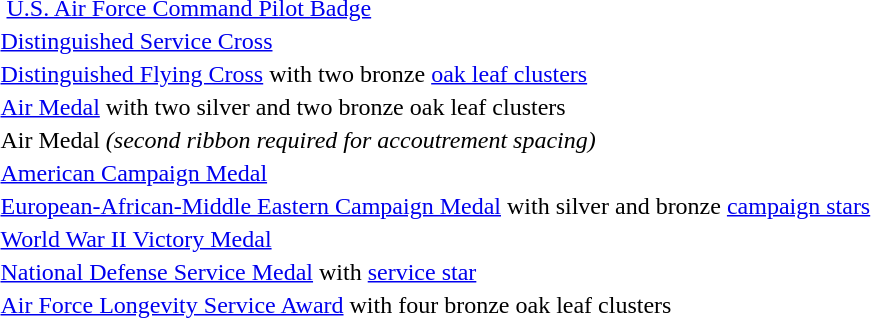<table>
<tr>
<td colspan="2">  <a href='#'>U.S. Air Force Command Pilot Badge</a></td>
</tr>
<tr>
<td></td>
<td><a href='#'>Distinguished Service Cross</a></td>
</tr>
<tr>
<td></td>
<td><a href='#'>Distinguished Flying Cross</a> with two bronze <a href='#'>oak leaf clusters</a></td>
</tr>
<tr>
<td></td>
<td><a href='#'>Air Medal</a> with two silver and two bronze oak leaf clusters</td>
</tr>
<tr>
<td></td>
<td>Air Medal <em>(second ribbon required for accoutrement spacing)</em></td>
</tr>
<tr>
<td></td>
<td><a href='#'>American Campaign Medal</a></td>
</tr>
<tr>
<td></td>
<td><a href='#'>European-African-Middle Eastern Campaign Medal</a> with silver and bronze <a href='#'>campaign stars</a></td>
</tr>
<tr>
<td></td>
<td><a href='#'>World War II Victory Medal</a></td>
</tr>
<tr>
<td></td>
<td><a href='#'>National Defense Service Medal</a> with <a href='#'>service star</a></td>
</tr>
<tr>
<td></td>
<td><a href='#'>Air Force Longevity Service Award</a> with four bronze oak leaf clusters</td>
</tr>
<tr>
</tr>
</table>
